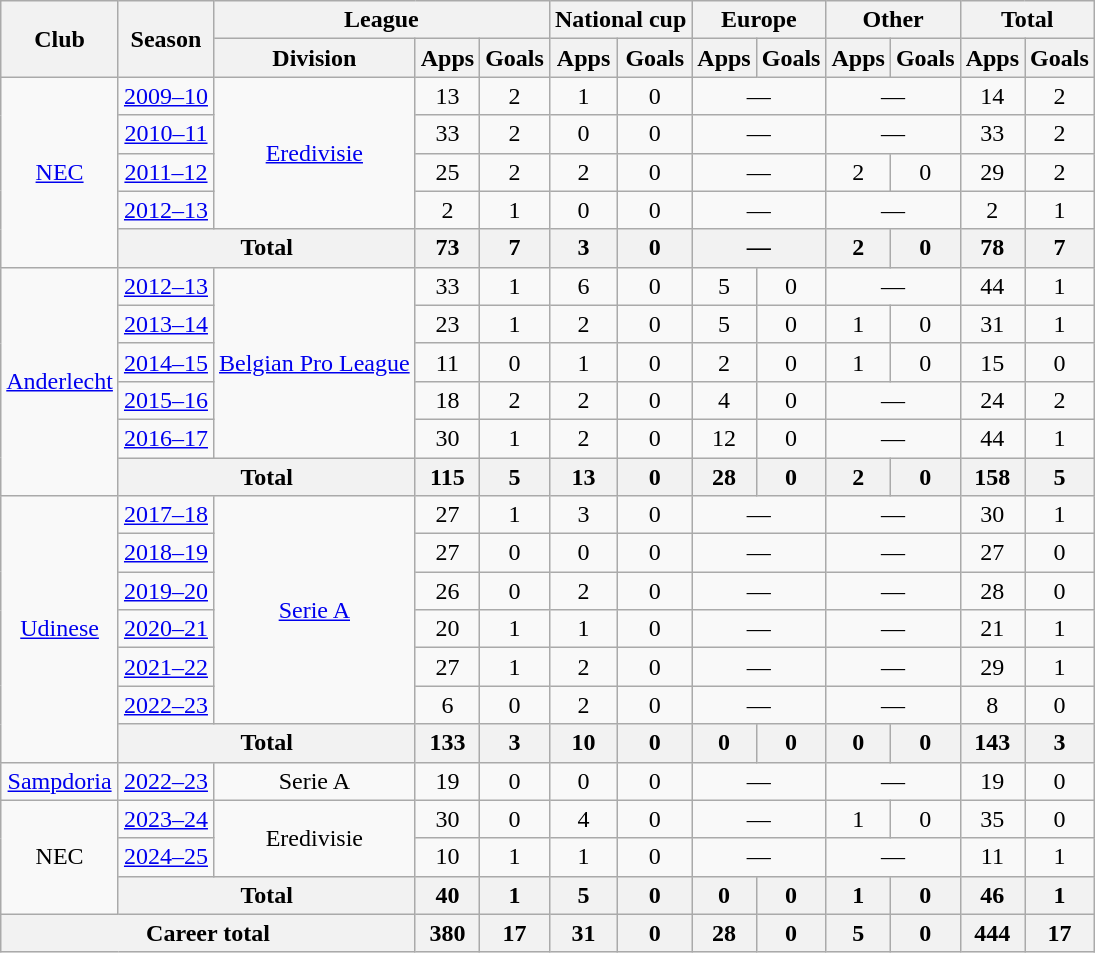<table class="wikitable" style="text-align:center">
<tr>
<th rowspan="2">Club</th>
<th rowspan="2">Season</th>
<th colspan="3">League</th>
<th colspan="2">National cup</th>
<th colspan="2">Europe</th>
<th colspan="2">Other</th>
<th colspan="2">Total</th>
</tr>
<tr>
<th>Division</th>
<th>Apps</th>
<th>Goals</th>
<th>Apps</th>
<th>Goals</th>
<th>Apps</th>
<th>Goals</th>
<th>Apps</th>
<th>Goals</th>
<th>Apps</th>
<th>Goals</th>
</tr>
<tr>
<td rowspan="5"><a href='#'>NEC</a></td>
<td><a href='#'>2009–10</a></td>
<td rowspan="4"><a href='#'>Eredivisie</a></td>
<td>13</td>
<td>2</td>
<td>1</td>
<td>0</td>
<td colspan="2">—</td>
<td colspan="2">—</td>
<td>14</td>
<td>2</td>
</tr>
<tr>
<td><a href='#'>2010–11</a></td>
<td>33</td>
<td>2</td>
<td>0</td>
<td>0</td>
<td colspan="2">—</td>
<td colspan="2">—</td>
<td>33</td>
<td>2</td>
</tr>
<tr>
<td><a href='#'>2011–12</a></td>
<td>25</td>
<td>2</td>
<td>2</td>
<td>0</td>
<td colspan="2">—</td>
<td>2</td>
<td>0</td>
<td>29</td>
<td>2</td>
</tr>
<tr>
<td><a href='#'>2012–13</a></td>
<td>2</td>
<td>1</td>
<td>0</td>
<td>0</td>
<td colspan="2">—</td>
<td colspan="2">—</td>
<td>2</td>
<td>1</td>
</tr>
<tr>
<th colspan="2">Total</th>
<th>73</th>
<th>7</th>
<th>3</th>
<th>0</th>
<th colspan="2">—</th>
<th>2</th>
<th>0</th>
<th>78</th>
<th>7</th>
</tr>
<tr>
<td rowspan="6"><a href='#'>Anderlecht</a></td>
<td><a href='#'>2012–13</a></td>
<td rowspan="5"><a href='#'>Belgian Pro League</a></td>
<td>33</td>
<td>1</td>
<td>6</td>
<td>0</td>
<td>5</td>
<td>0</td>
<td colspan="2">—</td>
<td>44</td>
<td>1</td>
</tr>
<tr>
<td><a href='#'>2013–14</a></td>
<td>23</td>
<td>1</td>
<td>2</td>
<td>0</td>
<td>5</td>
<td>0</td>
<td>1</td>
<td>0</td>
<td>31</td>
<td>1</td>
</tr>
<tr>
<td><a href='#'>2014–15</a></td>
<td>11</td>
<td>0</td>
<td>1</td>
<td>0</td>
<td>2</td>
<td>0</td>
<td>1</td>
<td>0</td>
<td>15</td>
<td>0</td>
</tr>
<tr>
<td><a href='#'>2015–16</a></td>
<td>18</td>
<td>2</td>
<td>2</td>
<td>0</td>
<td>4</td>
<td>0</td>
<td colspan="2">—</td>
<td>24</td>
<td>2</td>
</tr>
<tr>
<td><a href='#'>2016–17</a></td>
<td>30</td>
<td>1</td>
<td>2</td>
<td>0</td>
<td>12</td>
<td>0</td>
<td colspan="2">—</td>
<td>44</td>
<td>1</td>
</tr>
<tr>
<th colspan="2">Total</th>
<th>115</th>
<th>5</th>
<th>13</th>
<th>0</th>
<th>28</th>
<th>0</th>
<th>2</th>
<th>0</th>
<th>158</th>
<th>5</th>
</tr>
<tr>
<td rowspan="7"><a href='#'>Udinese</a></td>
<td><a href='#'>2017–18</a></td>
<td rowspan="6"><a href='#'>Serie A</a></td>
<td>27</td>
<td>1</td>
<td>3</td>
<td>0</td>
<td colspan="2">—</td>
<td colspan="2">—</td>
<td>30</td>
<td>1</td>
</tr>
<tr>
<td><a href='#'>2018–19</a></td>
<td>27</td>
<td>0</td>
<td>0</td>
<td>0</td>
<td colspan="2">—</td>
<td colspan="2">—</td>
<td>27</td>
<td>0</td>
</tr>
<tr>
<td><a href='#'>2019–20</a></td>
<td>26</td>
<td>0</td>
<td>2</td>
<td>0</td>
<td colspan="2">—</td>
<td colspan="2">—</td>
<td>28</td>
<td>0</td>
</tr>
<tr>
<td><a href='#'>2020–21</a></td>
<td>20</td>
<td>1</td>
<td>1</td>
<td>0</td>
<td colspan="2">—</td>
<td colspan="2">—</td>
<td>21</td>
<td>1</td>
</tr>
<tr>
<td><a href='#'>2021–22</a></td>
<td>27</td>
<td>1</td>
<td>2</td>
<td>0</td>
<td colspan="2">—</td>
<td colspan="2">—</td>
<td>29</td>
<td>1</td>
</tr>
<tr>
<td><a href='#'>2022–23</a></td>
<td>6</td>
<td>0</td>
<td>2</td>
<td>0</td>
<td colspan="2">—</td>
<td colspan="2">—</td>
<td>8</td>
<td>0</td>
</tr>
<tr>
<th colspan="2">Total</th>
<th>133</th>
<th>3</th>
<th>10</th>
<th>0</th>
<th>0</th>
<th>0</th>
<th>0</th>
<th>0</th>
<th>143</th>
<th>3</th>
</tr>
<tr>
<td><a href='#'>Sampdoria</a></td>
<td><a href='#'>2022–23</a></td>
<td>Serie A</td>
<td>19</td>
<td>0</td>
<td>0</td>
<td>0</td>
<td colspan="2">—</td>
<td colspan="2">—</td>
<td>19</td>
<td>0</td>
</tr>
<tr>
<td rowspan="3">NEC</td>
<td><a href='#'>2023–24</a></td>
<td rowspan="2">Eredivisie</td>
<td>30</td>
<td>0</td>
<td>4</td>
<td>0</td>
<td colspan="2">—</td>
<td>1</td>
<td>0</td>
<td>35</td>
<td>0</td>
</tr>
<tr>
<td><a href='#'>2024–25</a></td>
<td>10</td>
<td>1</td>
<td>1</td>
<td>0</td>
<td colspan="2">—</td>
<td colspan="2">—</td>
<td>11</td>
<td>1</td>
</tr>
<tr>
<th colspan="2">Total</th>
<th>40</th>
<th>1</th>
<th>5</th>
<th>0</th>
<th>0</th>
<th>0</th>
<th>1</th>
<th>0</th>
<th>46</th>
<th>1</th>
</tr>
<tr>
<th colspan="3">Career total</th>
<th>380</th>
<th>17</th>
<th>31</th>
<th>0</th>
<th>28</th>
<th>0</th>
<th>5</th>
<th>0</th>
<th>444</th>
<th>17</th>
</tr>
</table>
